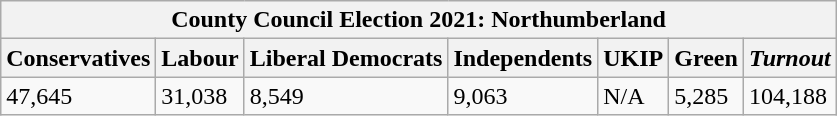<table class="wikitable">
<tr>
<th colspan="7">County Council Election 2021: Northumberland</th>
</tr>
<tr>
<th>Conservatives</th>
<th>Labour</th>
<th>Liberal Democrats</th>
<th>Independents</th>
<th>UKIP</th>
<th>Green</th>
<th><em>Turnout</em></th>
</tr>
<tr>
<td>47,645</td>
<td>31,038</td>
<td>8,549</td>
<td>9,063</td>
<td>N/A</td>
<td>5,285</td>
<td>104,188</td>
</tr>
</table>
